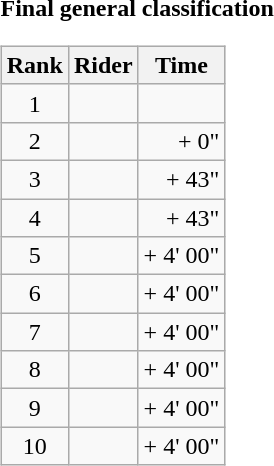<table>
<tr>
<td><strong>Final general classification</strong><br><table class="wikitable">
<tr>
<th scope="col">Rank</th>
<th scope="col">Rider</th>
<th scope="col">Time</th>
</tr>
<tr>
<td style="text-align:center;">1</td>
<td></td>
<td style="text-align:right;"></td>
</tr>
<tr>
<td style="text-align:center;">2</td>
<td></td>
<td style="text-align:right;">+ 0"</td>
</tr>
<tr>
<td style="text-align:center;">3</td>
<td></td>
<td style="text-align:right;">+ 43"</td>
</tr>
<tr>
<td style="text-align:center;">4</td>
<td></td>
<td style="text-align:right;">+ 43"</td>
</tr>
<tr>
<td style="text-align:center;">5</td>
<td></td>
<td style="text-align:right;">+ 4' 00"</td>
</tr>
<tr>
<td style="text-align:center;">6</td>
<td></td>
<td style="text-align:right;">+ 4' 00"</td>
</tr>
<tr>
<td style="text-align:center;">7</td>
<td></td>
<td style="text-align:right;">+ 4' 00"</td>
</tr>
<tr>
<td style="text-align:center;">8</td>
<td></td>
<td style="text-align:right;">+ 4' 00"</td>
</tr>
<tr>
<td style="text-align:center;">9</td>
<td></td>
<td style="text-align:right;">+ 4' 00"</td>
</tr>
<tr>
<td style="text-align:center;">10</td>
<td></td>
<td style="text-align:right;">+ 4' 00"</td>
</tr>
</table>
</td>
</tr>
</table>
